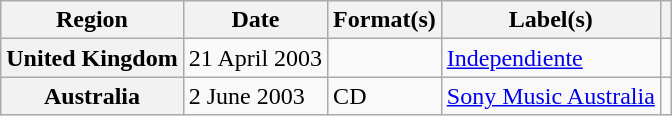<table class="wikitable plainrowheaders">
<tr>
<th scope="col">Region</th>
<th scope="col">Date</th>
<th scope="col">Format(s)</th>
<th scope="col">Label(s)</th>
<th scope="col"></th>
</tr>
<tr>
<th scope="row">United Kingdom</th>
<td>21 April 2003</td>
<td></td>
<td><a href='#'>Independiente</a></td>
<td></td>
</tr>
<tr>
<th scope="row">Australia</th>
<td>2 June 2003</td>
<td>CD</td>
<td><a href='#'>Sony Music Australia</a></td>
<td></td>
</tr>
</table>
